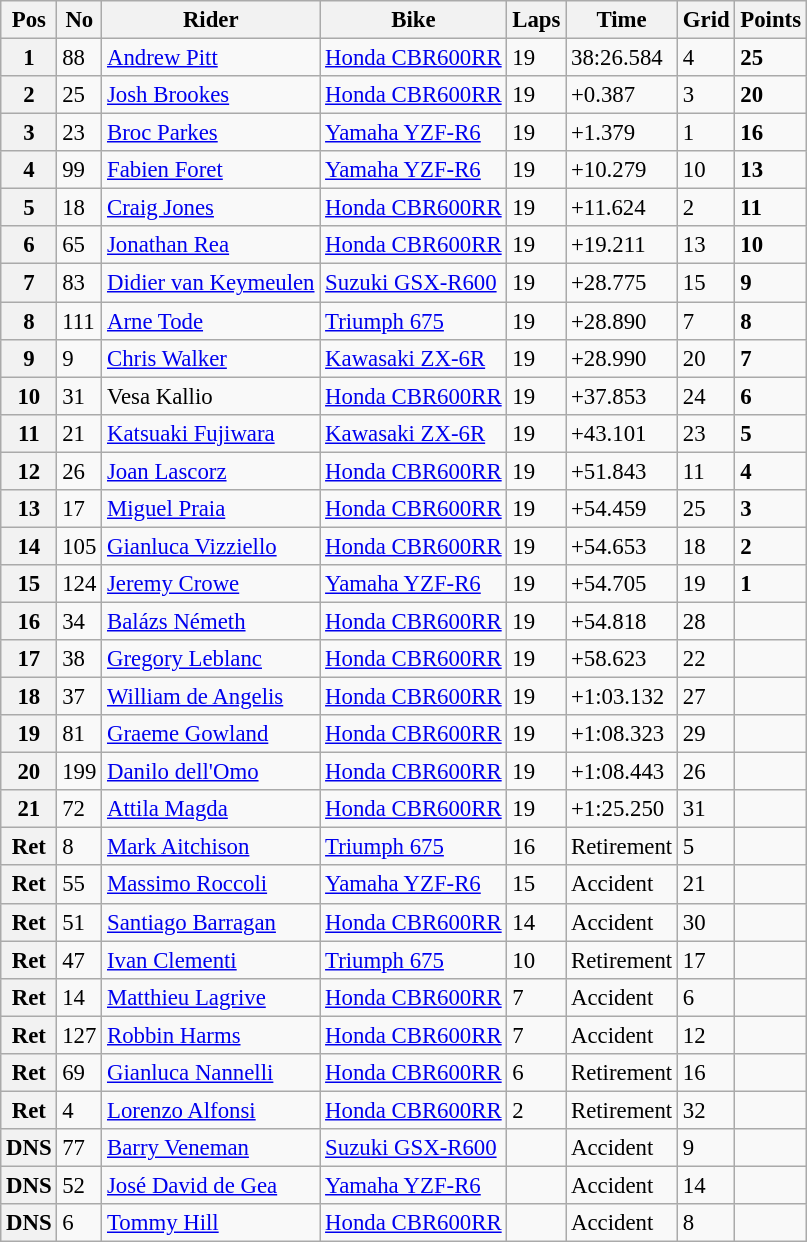<table class="wikitable" style="font-size: 95%;">
<tr>
<th>Pos</th>
<th>No</th>
<th>Rider</th>
<th>Bike</th>
<th>Laps</th>
<th>Time</th>
<th>Grid</th>
<th>Points</th>
</tr>
<tr>
<th>1</th>
<td>88</td>
<td> <a href='#'>Andrew Pitt</a></td>
<td><a href='#'>Honda CBR600RR</a></td>
<td>19</td>
<td>38:26.584</td>
<td>4</td>
<td><strong>25</strong></td>
</tr>
<tr>
<th>2</th>
<td>25</td>
<td> <a href='#'>Josh Brookes</a></td>
<td><a href='#'>Honda CBR600RR</a></td>
<td>19</td>
<td>+0.387</td>
<td>3</td>
<td><strong>20</strong></td>
</tr>
<tr>
<th>3</th>
<td>23</td>
<td> <a href='#'>Broc Parkes</a></td>
<td><a href='#'>Yamaha YZF-R6</a></td>
<td>19</td>
<td>+1.379</td>
<td>1</td>
<td><strong>16</strong></td>
</tr>
<tr>
<th>4</th>
<td>99</td>
<td> <a href='#'>Fabien Foret</a></td>
<td><a href='#'>Yamaha YZF-R6</a></td>
<td>19</td>
<td>+10.279</td>
<td>10</td>
<td><strong>13</strong></td>
</tr>
<tr>
<th>5</th>
<td>18</td>
<td> <a href='#'>Craig Jones</a></td>
<td><a href='#'>Honda CBR600RR</a></td>
<td>19</td>
<td>+11.624</td>
<td>2</td>
<td><strong>11</strong></td>
</tr>
<tr>
<th>6</th>
<td>65</td>
<td> <a href='#'>Jonathan Rea</a></td>
<td><a href='#'>Honda CBR600RR</a></td>
<td>19</td>
<td>+19.211</td>
<td>13</td>
<td><strong>10</strong></td>
</tr>
<tr>
<th>7</th>
<td>83</td>
<td> <a href='#'>Didier van Keymeulen</a></td>
<td><a href='#'>Suzuki GSX-R600</a></td>
<td>19</td>
<td>+28.775</td>
<td>15</td>
<td><strong>9</strong></td>
</tr>
<tr>
<th>8</th>
<td>111</td>
<td> <a href='#'>Arne Tode</a></td>
<td><a href='#'>Triumph 675</a></td>
<td>19</td>
<td>+28.890</td>
<td>7</td>
<td><strong>8</strong></td>
</tr>
<tr>
<th>9</th>
<td>9</td>
<td> <a href='#'>Chris Walker</a></td>
<td><a href='#'>Kawasaki ZX-6R</a></td>
<td>19</td>
<td>+28.990</td>
<td>20</td>
<td><strong>7</strong></td>
</tr>
<tr>
<th>10</th>
<td>31</td>
<td> Vesa Kallio</td>
<td><a href='#'>Honda CBR600RR</a></td>
<td>19</td>
<td>+37.853</td>
<td>24</td>
<td><strong>6</strong></td>
</tr>
<tr>
<th>11</th>
<td>21</td>
<td> <a href='#'>Katsuaki Fujiwara</a></td>
<td><a href='#'>Kawasaki ZX-6R</a></td>
<td>19</td>
<td>+43.101</td>
<td>23</td>
<td><strong>5</strong></td>
</tr>
<tr>
<th>12</th>
<td>26</td>
<td> <a href='#'>Joan Lascorz</a></td>
<td><a href='#'>Honda CBR600RR</a></td>
<td>19</td>
<td>+51.843</td>
<td>11</td>
<td><strong>4</strong></td>
</tr>
<tr>
<th>13</th>
<td>17</td>
<td> <a href='#'>Miguel Praia</a></td>
<td><a href='#'>Honda CBR600RR</a></td>
<td>19</td>
<td>+54.459</td>
<td>25</td>
<td><strong>3</strong></td>
</tr>
<tr>
<th>14</th>
<td>105</td>
<td> <a href='#'>Gianluca Vizziello</a></td>
<td><a href='#'>Honda CBR600RR</a></td>
<td>19</td>
<td>+54.653</td>
<td>18</td>
<td><strong>2</strong></td>
</tr>
<tr>
<th>15</th>
<td>124</td>
<td> <a href='#'>Jeremy Crowe</a></td>
<td><a href='#'>Yamaha YZF-R6</a></td>
<td>19</td>
<td>+54.705</td>
<td>19</td>
<td><strong>1</strong></td>
</tr>
<tr>
<th>16</th>
<td>34</td>
<td> <a href='#'>Balázs Németh</a></td>
<td><a href='#'>Honda CBR600RR</a></td>
<td>19</td>
<td>+54.818</td>
<td>28</td>
<td></td>
</tr>
<tr>
<th>17</th>
<td>38</td>
<td> <a href='#'>Gregory Leblanc</a></td>
<td><a href='#'>Honda CBR600RR</a></td>
<td>19</td>
<td>+58.623</td>
<td>22</td>
<td></td>
</tr>
<tr>
<th>18</th>
<td>37</td>
<td> <a href='#'>William de Angelis</a></td>
<td><a href='#'>Honda CBR600RR</a></td>
<td>19</td>
<td>+1:03.132</td>
<td>27</td>
<td></td>
</tr>
<tr>
<th>19</th>
<td>81</td>
<td> <a href='#'>Graeme Gowland</a></td>
<td><a href='#'>Honda CBR600RR</a></td>
<td>19</td>
<td>+1:08.323</td>
<td>29</td>
<td></td>
</tr>
<tr>
<th>20</th>
<td>199</td>
<td> <a href='#'>Danilo dell'Omo</a></td>
<td><a href='#'>Honda CBR600RR</a></td>
<td>19</td>
<td>+1:08.443</td>
<td>26</td>
<td></td>
</tr>
<tr>
<th>21</th>
<td>72</td>
<td> <a href='#'>Attila Magda</a></td>
<td><a href='#'>Honda CBR600RR</a></td>
<td>19</td>
<td>+1:25.250</td>
<td>31</td>
<td></td>
</tr>
<tr>
<th>Ret</th>
<td>8</td>
<td> <a href='#'>Mark Aitchison</a></td>
<td><a href='#'>Triumph 675</a></td>
<td>16</td>
<td>Retirement</td>
<td>5</td>
<td></td>
</tr>
<tr>
<th>Ret</th>
<td>55</td>
<td> <a href='#'>Massimo Roccoli</a></td>
<td><a href='#'>Yamaha YZF-R6</a></td>
<td>15</td>
<td>Accident</td>
<td>21</td>
<td></td>
</tr>
<tr>
<th>Ret</th>
<td>51</td>
<td> <a href='#'>Santiago Barragan</a></td>
<td><a href='#'>Honda CBR600RR</a></td>
<td>14</td>
<td>Accident</td>
<td>30</td>
<td></td>
</tr>
<tr>
<th>Ret</th>
<td>47</td>
<td> <a href='#'>Ivan Clementi</a></td>
<td><a href='#'>Triumph 675</a></td>
<td>10</td>
<td>Retirement</td>
<td>17</td>
<td></td>
</tr>
<tr>
<th>Ret</th>
<td>14</td>
<td> <a href='#'>Matthieu Lagrive</a></td>
<td><a href='#'>Honda CBR600RR</a></td>
<td>7</td>
<td>Accident</td>
<td>6</td>
<td></td>
</tr>
<tr>
<th>Ret</th>
<td>127</td>
<td> <a href='#'>Robbin Harms</a></td>
<td><a href='#'>Honda CBR600RR</a></td>
<td>7</td>
<td>Accident</td>
<td>12</td>
<td></td>
</tr>
<tr>
<th>Ret</th>
<td>69</td>
<td> <a href='#'>Gianluca Nannelli</a></td>
<td><a href='#'>Honda CBR600RR</a></td>
<td>6</td>
<td>Retirement</td>
<td>16</td>
<td></td>
</tr>
<tr>
<th>Ret</th>
<td>4</td>
<td> <a href='#'>Lorenzo Alfonsi</a></td>
<td><a href='#'>Honda CBR600RR</a></td>
<td>2</td>
<td>Retirement</td>
<td>32</td>
<td></td>
</tr>
<tr>
<th>DNS</th>
<td>77</td>
<td> <a href='#'>Barry Veneman</a></td>
<td><a href='#'>Suzuki GSX-R600</a></td>
<td></td>
<td>Accident</td>
<td>9</td>
<td></td>
</tr>
<tr>
<th>DNS</th>
<td>52</td>
<td> <a href='#'>José David de Gea</a></td>
<td><a href='#'>Yamaha YZF-R6</a></td>
<td></td>
<td>Accident</td>
<td>14</td>
<td></td>
</tr>
<tr>
<th>DNS</th>
<td>6</td>
<td> <a href='#'>Tommy Hill</a></td>
<td><a href='#'>Honda CBR600RR</a></td>
<td></td>
<td>Accident</td>
<td>8</td>
<td></td>
</tr>
</table>
